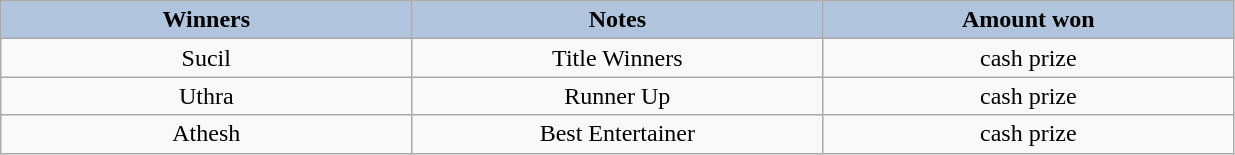<table class="wikitable" style="text-align:center;">
<tr>
<th style="width:200pt; background:LightSteelBlue;">Winners</th>
<th style="width:200pt; background:LightSteelBlue;">Notes</th>
<th style="width:200pt; background:LightSteelBlue;">Amount won</th>
</tr>
<tr>
<td>Sucil</td>
<td>Title Winners</td>
<td>cash prize</td>
</tr>
<tr>
<td>Uthra</td>
<td>Runner Up</td>
<td>cash prize</td>
</tr>
<tr>
<td>Athesh</td>
<td>Best Entertainer</td>
<td>cash prize</td>
</tr>
</table>
